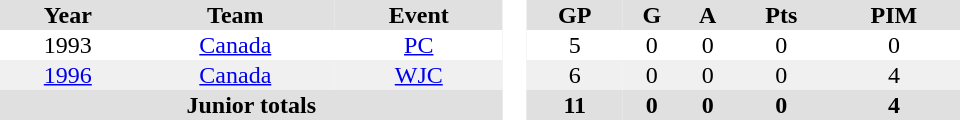<table border="0" cellpadding="1" cellspacing="0" style="text-align:center; width:40em">
<tr ALIGN="center" bgcolor="#e0e0e0">
<th>Year</th>
<th>Team</th>
<th>Event</th>
<th ALIGN="center" rowspan="99" bgcolor="#ffffff"> </th>
<th>GP</th>
<th>G</th>
<th>A</th>
<th>Pts</th>
<th>PIM</th>
</tr>
<tr>
<td>1993</td>
<td><a href='#'>Canada</a></td>
<td><a href='#'>PC</a></td>
<td>5</td>
<td>0</td>
<td>0</td>
<td>0</td>
<td>0</td>
</tr>
<tr bgcolor="#f0f0f0">
<td><a href='#'>1996</a></td>
<td><a href='#'>Canada</a></td>
<td><a href='#'>WJC</a></td>
<td>6</td>
<td>0</td>
<td>0</td>
<td>0</td>
<td>4</td>
</tr>
<tr bgcolor="#e0e0e0">
<th colspan=3>Junior totals</th>
<th>11</th>
<th>0</th>
<th>0</th>
<th>0</th>
<th>4</th>
</tr>
</table>
